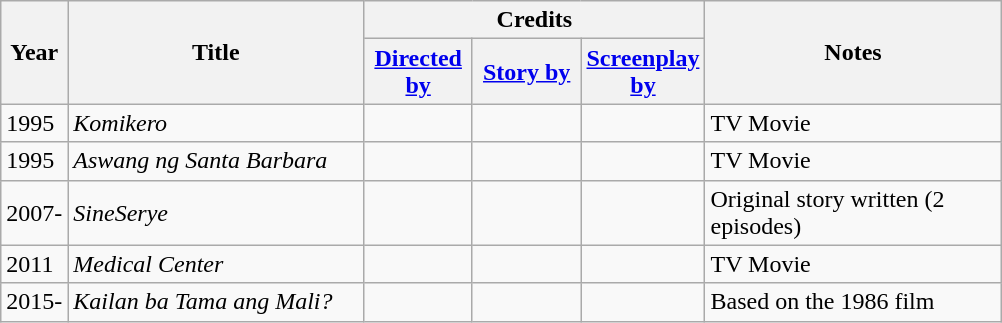<table class="wikitable sortable">
<tr>
<th rowspan="2">Year</th>
<th rowspan="2" width="190">Title</th>
<th colspan="3">Credits</th>
<th rowspan="2" width="190">Notes</th>
</tr>
<tr>
<th width="65"><a href='#'>Directed by</a></th>
<th width="65"><a href='#'>Story by</a></th>
<th width="65"><a href='#'>Screenplay by</a></th>
</tr>
<tr>
<td>1995</td>
<td><em>Komikero</em></td>
<td></td>
<td></td>
<td></td>
<td>TV Movie</td>
</tr>
<tr>
<td>1995</td>
<td><em>Aswang ng Santa Barbara</em></td>
<td></td>
<td></td>
<td></td>
<td>TV Movie</td>
</tr>
<tr>
<td>2007-</td>
<td><em>SineSerye</em></td>
<td></td>
<td></td>
<td></td>
<td>Original story written (2 episodes)</td>
</tr>
<tr>
<td>2011</td>
<td><em>Medical Center</em></td>
<td></td>
<td></td>
<td></td>
<td>TV Movie</td>
</tr>
<tr>
<td>2015-</td>
<td><em>Kailan ba Tama ang Mali?</em></td>
<td></td>
<td></td>
<td></td>
<td>Based on the 1986 film</td>
</tr>
</table>
